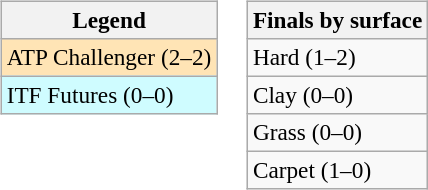<table>
<tr valign=top>
<td><br><table class=wikitable style=font-size:97%>
<tr>
<th>Legend</th>
</tr>
<tr bgcolor=moccasin>
<td>ATP Challenger (2–2)</td>
</tr>
<tr bgcolor=cffcff>
<td>ITF Futures (0–0)</td>
</tr>
</table>
</td>
<td><br><table class=wikitable style=font-size:97%>
<tr>
<th>Finals by surface</th>
</tr>
<tr>
<td>Hard (1–2)</td>
</tr>
<tr>
<td>Clay (0–0)</td>
</tr>
<tr>
<td>Grass (0–0)</td>
</tr>
<tr>
<td>Carpet (1–0)</td>
</tr>
</table>
</td>
</tr>
</table>
